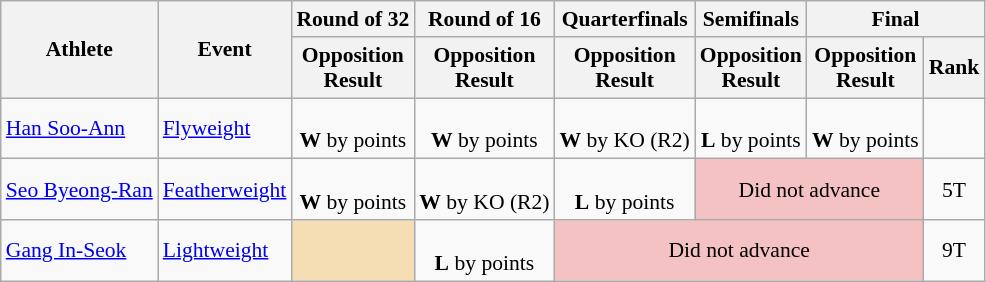<table class="wikitable" style="font-size:90%">
<tr>
<th rowspan="2">Athlete</th>
<th rowspan="2">Event</th>
<th>Round of 32</th>
<th>Round of 16</th>
<th>Quarterfinals</th>
<th>Semifinals</th>
<th colspan="2">Final</th>
</tr>
<tr>
<th>Opposition<br>Result</th>
<th>Opposition<br>Result</th>
<th>Opposition<br>Result</th>
<th>Opposition<br>Result</th>
<th>Opposition<br>Result</th>
<th>Rank</th>
</tr>
<tr>
<td><a href='#'>Han Soo-Ann</a></td>
<td><a href='#'>Flyweight</a></td>
<td align=center> <br> <strong>W</strong> by points</td>
<td align=center> <br> <strong>W</strong> by points</td>
<td align=center> <br> <strong>W</strong> by KO (R2)</td>
<td align=center> <br> <strong>L</strong> by points</td>
<td align=center> <br> <strong>W</strong> by points</td>
<td align=center></td>
</tr>
<tr>
<td><a href='#'>Seo Byeong-Ran</a></td>
<td><a href='#'>Featherweight</a></td>
<td align=center> <br> <strong>W</strong> by points</td>
<td align=center> <br> <strong>W</strong> by KO (R2)</td>
<td align=center> <br> <strong>L</strong> by points</td>
<td bgcolor="f4c2c2" colspan=2 align="center">Did not advance</td>
<td align=center>5T</td>
</tr>
<tr>
<td><a href='#'>Gang In-Seok</a></td>
<td><a href='#'>Lightweight</a></td>
<td colspan="1" bgcolor="wheat"></td>
<td align=center> <br> <strong>L</strong> by points</td>
<td align=center colspan="3" bgcolor="f4c2c2">Did not advance</td>
<td align=center>9T</td>
</tr>
</table>
